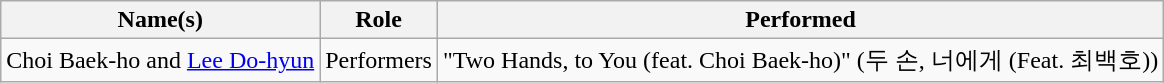<table class="wikitable sortable">
<tr>
<th>Name(s)</th>
<th>Role</th>
<th>Performed</th>
</tr>
<tr>
<td>Choi Baek-ho and <a href='#'>Lee Do-hyun</a></td>
<td>Performers</td>
<td>"Two Hands, to You (feat. Choi Baek-ho)" (두 손, 너에게 (Feat. 최백호))</td>
</tr>
</table>
